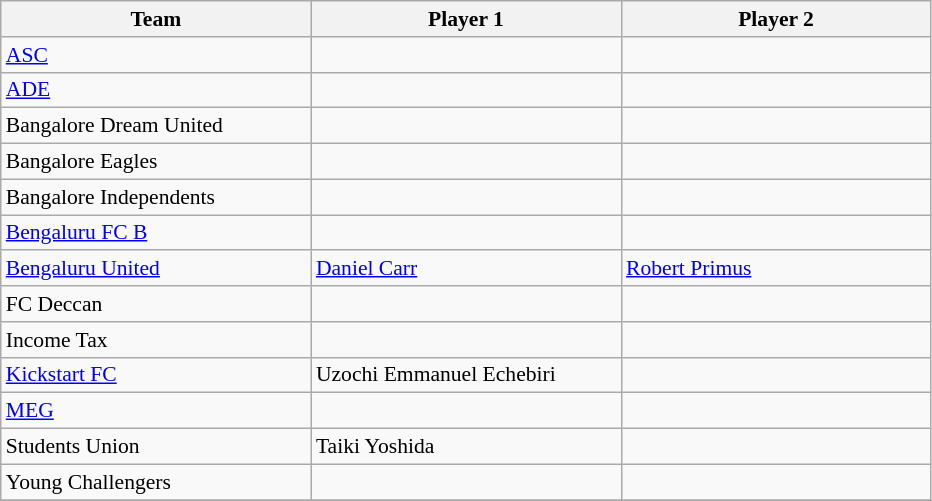<table class="wikitable" style="font-size:90%;">
<tr>
<th scope=col width="200">Team</th>
<th scope=col width="200">Player 1</th>
<th scope=col width="200">Player 2</th>
</tr>
<tr>
<td scope="row" style="text-align: left;"><a href='#'>ASC</a></td>
<td></td>
<td></td>
</tr>
<tr>
<td scope="row" style="text-align: left;"><a href='#'>ADE</a></td>
<td></td>
<td></td>
</tr>
<tr>
<td scope="row" style="text-align: left;">Bangalore Dream United</td>
<td></td>
<td></td>
</tr>
<tr>
<td scope="row" style="text-align: left;">Bangalore Eagles</td>
<td></td>
<td></td>
</tr>
<tr>
<td scope="row" style="text-align: left;">Bangalore Independents</td>
<td></td>
<td></td>
</tr>
<tr>
<td scope="row" style="text-align: left;"><a href='#'>Bengaluru FC B</a></td>
<td></td>
<td></td>
</tr>
<tr>
<td scope="row" style="text-align: left;"><a href='#'>Bengaluru United</a></td>
<td> <a href='#'>Daniel Carr</a></td>
<td> <a href='#'>Robert Primus</a></td>
</tr>
<tr>
<td scope="row" style="text-align: left;">FC Deccan</td>
<td></td>
<td></td>
</tr>
<tr>
<td scope="row" style="text-align: left;">Income Tax</td>
<td></td>
<td></td>
</tr>
<tr>
<td scope="row" style="text-align: left;"><a href='#'>Kickstart FC</a></td>
<td> Uzochi Emmanuel Echebiri</td>
<td></td>
</tr>
<tr>
<td scope="row" style="text-align: left;"><a href='#'>MEG</a></td>
<td></td>
<td></td>
</tr>
<tr>
<td scope="row" style="text-align: left;">Students Union</td>
<td> Taiki Yoshida</td>
<td></td>
</tr>
<tr>
<td scope="row" style="text-align: left;">Young Challengers</td>
<td></td>
<td></td>
</tr>
<tr>
</tr>
</table>
